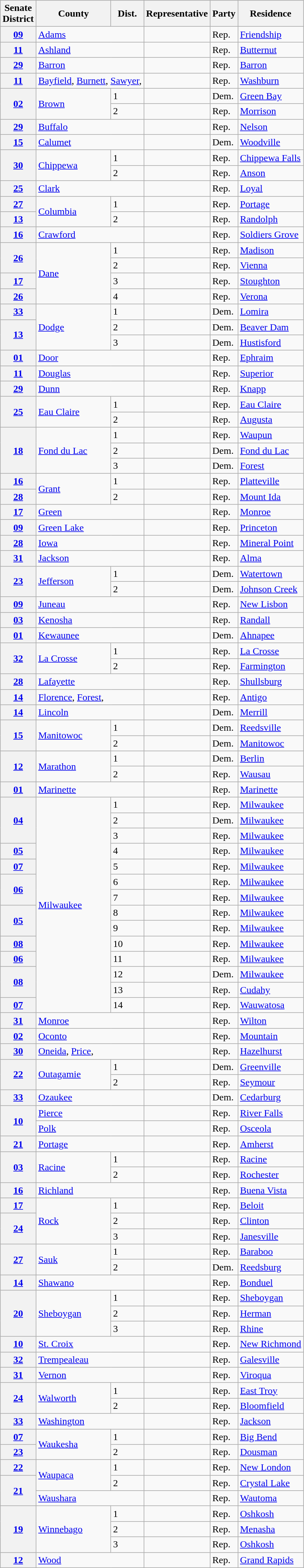<table class="wikitable sortable">
<tr>
<th>Senate<br>District</th>
<th>County</th>
<th>Dist.</th>
<th>Representative</th>
<th>Party</th>
<th>Residence</th>
</tr>
<tr>
<th><a href='#'>09</a></th>
<td text-align="left" colspan="2"><a href='#'>Adams</a> </td>
<td></td>
<td>Rep.</td>
<td><a href='#'>Friendship</a></td>
</tr>
<tr>
<th><a href='#'>11</a></th>
<td text-align="left" colspan="2"><a href='#'>Ashland</a></td>
<td></td>
<td>Rep.</td>
<td><a href='#'>Butternut</a></td>
</tr>
<tr>
<th><a href='#'>29</a></th>
<td text-align="left" colspan="2"><a href='#'>Barron</a></td>
<td></td>
<td>Rep.</td>
<td><a href='#'>Barron</a></td>
</tr>
<tr>
<th><a href='#'>11</a></th>
<td text-align="left" colspan="2"><a href='#'>Bayfield</a>, <a href='#'>Burnett</a>, <a href='#'>Sawyer</a>, </td>
<td></td>
<td>Rep.</td>
<td><a href='#'>Washburn</a></td>
</tr>
<tr>
<th rowspan="2"><a href='#'>02</a></th>
<td text-align="left" rowspan="2"><a href='#'>Brown</a></td>
<td>1</td>
<td></td>
<td>Dem.</td>
<td><a href='#'>Green Bay</a></td>
</tr>
<tr>
<td>2</td>
<td></td>
<td>Rep.</td>
<td><a href='#'>Morrison</a></td>
</tr>
<tr>
<th><a href='#'>29</a></th>
<td text-align="left" colspan="2"><a href='#'>Buffalo</a> </td>
<td></td>
<td>Rep.</td>
<td><a href='#'>Nelson</a></td>
</tr>
<tr>
<th><a href='#'>15</a></th>
<td text-align="left" colspan="2"><a href='#'>Calumet</a></td>
<td></td>
<td>Dem.</td>
<td><a href='#'>Woodville</a></td>
</tr>
<tr>
<th rowspan="2"><a href='#'>30</a></th>
<td text-align="left" rowspan="2"><a href='#'>Chippewa</a></td>
<td>1</td>
<td></td>
<td>Rep.</td>
<td><a href='#'>Chippewa Falls</a></td>
</tr>
<tr>
<td>2</td>
<td></td>
<td>Rep.</td>
<td><a href='#'>Anson</a></td>
</tr>
<tr>
<th><a href='#'>25</a></th>
<td text-align="left" colspan="2"><a href='#'>Clark</a></td>
<td></td>
<td>Rep.</td>
<td><a href='#'>Loyal</a></td>
</tr>
<tr>
<th><a href='#'>27</a></th>
<td text-align="left" rowspan="2"><a href='#'>Columbia</a></td>
<td>1</td>
<td></td>
<td>Rep.</td>
<td><a href='#'>Portage</a></td>
</tr>
<tr>
<th><a href='#'>13</a></th>
<td>2</td>
<td></td>
<td>Rep.</td>
<td><a href='#'>Randolph</a></td>
</tr>
<tr>
<th><a href='#'>16</a></th>
<td text-align="left" colspan="2"><a href='#'>Crawford</a></td>
<td></td>
<td>Rep.</td>
<td><a href='#'>Soldiers Grove</a></td>
</tr>
<tr>
<th rowspan="2"><a href='#'>26</a></th>
<td text-align="left" rowspan="4"><a href='#'>Dane</a></td>
<td>1</td>
<td></td>
<td>Rep.</td>
<td><a href='#'>Madison</a></td>
</tr>
<tr>
<td>2</td>
<td></td>
<td>Rep.</td>
<td><a href='#'>Vienna</a></td>
</tr>
<tr>
<th><a href='#'>17</a></th>
<td>3</td>
<td></td>
<td>Rep.</td>
<td><a href='#'>Stoughton</a></td>
</tr>
<tr>
<th><a href='#'>26</a></th>
<td>4</td>
<td></td>
<td>Rep.</td>
<td><a href='#'>Verona</a></td>
</tr>
<tr>
<th><a href='#'>33</a></th>
<td text-align="left" rowspan="3"><a href='#'>Dodge</a></td>
<td>1</td>
<td></td>
<td>Dem.</td>
<td><a href='#'>Lomira</a></td>
</tr>
<tr>
<th rowspan="2"><a href='#'>13</a></th>
<td>2</td>
<td></td>
<td>Dem.</td>
<td><a href='#'>Beaver Dam</a></td>
</tr>
<tr>
<td>3</td>
<td></td>
<td>Dem.</td>
<td><a href='#'>Hustisford</a></td>
</tr>
<tr>
<th><a href='#'>01</a></th>
<td text-align="left" colspan="2"><a href='#'>Door</a></td>
<td></td>
<td>Rep.</td>
<td><a href='#'>Ephraim</a></td>
</tr>
<tr>
<th><a href='#'>11</a></th>
<td text-align="left" colspan="2"><a href='#'>Douglas</a></td>
<td></td>
<td>Rep.</td>
<td><a href='#'>Superior</a></td>
</tr>
<tr>
<th><a href='#'>29</a></th>
<td text-align="left" colspan="2"><a href='#'>Dunn</a></td>
<td></td>
<td>Rep.</td>
<td><a href='#'>Knapp</a></td>
</tr>
<tr>
<th rowspan="2"><a href='#'>25</a></th>
<td rowspan="2" text-align="left"><a href='#'>Eau Claire</a></td>
<td>1</td>
<td></td>
<td>Rep.</td>
<td><a href='#'>Eau Claire</a></td>
</tr>
<tr>
<td>2</td>
<td></td>
<td>Rep.</td>
<td><a href='#'>Augusta</a></td>
</tr>
<tr>
<th rowspan="3"><a href='#'>18</a></th>
<td text-align="left" rowspan="3"><a href='#'>Fond du Lac</a></td>
<td>1</td>
<td></td>
<td>Rep.</td>
<td><a href='#'>Waupun</a></td>
</tr>
<tr>
<td>2</td>
<td></td>
<td>Dem.</td>
<td><a href='#'>Fond du Lac</a></td>
</tr>
<tr>
<td>3</td>
<td></td>
<td>Dem.</td>
<td><a href='#'>Forest</a></td>
</tr>
<tr>
<th><a href='#'>16</a></th>
<td text-align="left" rowspan="2"><a href='#'>Grant</a></td>
<td>1</td>
<td></td>
<td>Rep.</td>
<td><a href='#'>Platteville</a></td>
</tr>
<tr>
<th><a href='#'>28</a></th>
<td>2</td>
<td></td>
<td>Rep.</td>
<td><a href='#'>Mount Ida</a></td>
</tr>
<tr>
<th><a href='#'>17</a></th>
<td text-align="left" colspan="2"><a href='#'>Green</a></td>
<td></td>
<td>Rep.</td>
<td><a href='#'>Monroe</a></td>
</tr>
<tr>
<th><a href='#'>09</a></th>
<td text-align="left" colspan="2"><a href='#'>Green Lake</a></td>
<td></td>
<td>Rep.</td>
<td><a href='#'>Princeton</a></td>
</tr>
<tr>
<th><a href='#'>28</a></th>
<td text-align="left" colspan="2"><a href='#'>Iowa</a></td>
<td></td>
<td>Rep.</td>
<td><a href='#'>Mineral Point</a></td>
</tr>
<tr>
<th><a href='#'>31</a></th>
<td text-align="left" colspan="2"><a href='#'>Jackson</a></td>
<td></td>
<td>Rep.</td>
<td><a href='#'>Alma</a></td>
</tr>
<tr>
<th rowspan="2"><a href='#'>23</a></th>
<td text-align="left" rowspan="2"><a href='#'>Jefferson</a></td>
<td>1</td>
<td></td>
<td>Dem.</td>
<td><a href='#'>Watertown</a></td>
</tr>
<tr>
<td>2</td>
<td></td>
<td>Dem.</td>
<td><a href='#'>Johnson Creek</a></td>
</tr>
<tr>
<th><a href='#'>09</a></th>
<td text-align="left" colspan="2"><a href='#'>Juneau</a></td>
<td></td>
<td>Rep.</td>
<td><a href='#'>New Lisbon</a></td>
</tr>
<tr>
<th><a href='#'>03</a></th>
<td text-align="left" colspan="2"><a href='#'>Kenosha</a></td>
<td></td>
<td>Rep.</td>
<td><a href='#'>Randall</a></td>
</tr>
<tr>
<th><a href='#'>01</a></th>
<td text-align="left" colspan="2"><a href='#'>Kewaunee</a></td>
<td></td>
<td>Dem.</td>
<td><a href='#'>Ahnapee</a></td>
</tr>
<tr>
<th rowspan="2"><a href='#'>32</a></th>
<td text-align="left" rowspan="2"><a href='#'>La Crosse</a></td>
<td>1</td>
<td></td>
<td>Rep.</td>
<td><a href='#'>La Crosse</a></td>
</tr>
<tr>
<td>2</td>
<td></td>
<td>Rep.</td>
<td><a href='#'>Farmington</a></td>
</tr>
<tr>
<th><a href='#'>28</a></th>
<td text-align="left" colspan="2"><a href='#'>Lafayette</a></td>
<td></td>
<td>Rep.</td>
<td><a href='#'>Shullsburg</a></td>
</tr>
<tr>
<th><a href='#'>14</a></th>
<td text-align="left" colspan="2"><a href='#'>Florence</a>, <a href='#'>Forest</a>, </td>
<td></td>
<td>Rep.</td>
<td><a href='#'>Antigo</a></td>
</tr>
<tr>
<th><a href='#'>14</a></th>
<td text-align="left" colspan="2"><a href='#'>Lincoln</a></td>
<td></td>
<td>Dem.</td>
<td><a href='#'>Merrill</a></td>
</tr>
<tr>
<th rowspan="2"><a href='#'>15</a></th>
<td text-align="left" rowspan="2"><a href='#'>Manitowoc</a></td>
<td>1</td>
<td></td>
<td>Dem.</td>
<td><a href='#'>Reedsville</a></td>
</tr>
<tr>
<td>2</td>
<td></td>
<td>Dem.</td>
<td><a href='#'>Manitowoc</a></td>
</tr>
<tr>
<th rowspan="2"><a href='#'>12</a></th>
<td text-align="left" rowspan="2"><a href='#'>Marathon</a></td>
<td>1</td>
<td></td>
<td>Dem.</td>
<td><a href='#'>Berlin</a></td>
</tr>
<tr>
<td>2</td>
<td></td>
<td>Rep.</td>
<td><a href='#'>Wausau</a></td>
</tr>
<tr>
<th><a href='#'>01</a></th>
<td text-align="left" colspan="2"><a href='#'>Marinette</a></td>
<td></td>
<td>Rep.</td>
<td><a href='#'>Marinette</a></td>
</tr>
<tr>
<th rowspan="3"><a href='#'>04</a></th>
<td text-align="left" rowspan="14"><a href='#'>Milwaukee</a></td>
<td>1</td>
<td></td>
<td>Rep.</td>
<td><a href='#'>Milwaukee</a></td>
</tr>
<tr>
<td>2</td>
<td></td>
<td>Dem.</td>
<td><a href='#'>Milwaukee</a></td>
</tr>
<tr>
<td>3</td>
<td></td>
<td>Rep.</td>
<td><a href='#'>Milwaukee</a></td>
</tr>
<tr>
<th><a href='#'>05</a></th>
<td>4</td>
<td></td>
<td>Rep.</td>
<td><a href='#'>Milwaukee</a></td>
</tr>
<tr>
<th><a href='#'>07</a></th>
<td>5</td>
<td></td>
<td>Rep.</td>
<td><a href='#'>Milwaukee</a></td>
</tr>
<tr>
<th rowspan="2"><a href='#'>06</a></th>
<td>6</td>
<td></td>
<td>Rep.</td>
<td><a href='#'>Milwaukee</a></td>
</tr>
<tr>
<td>7</td>
<td></td>
<td>Rep.</td>
<td><a href='#'>Milwaukee</a></td>
</tr>
<tr>
<th rowspan="2"><a href='#'>05</a></th>
<td>8</td>
<td></td>
<td>Rep.</td>
<td><a href='#'>Milwaukee</a></td>
</tr>
<tr>
<td>9</td>
<td></td>
<td>Rep.</td>
<td><a href='#'>Milwaukee</a></td>
</tr>
<tr>
<th><a href='#'>08</a></th>
<td>10</td>
<td></td>
<td>Rep.</td>
<td><a href='#'>Milwaukee</a></td>
</tr>
<tr>
<th><a href='#'>06</a></th>
<td>11</td>
<td></td>
<td>Rep.</td>
<td><a href='#'>Milwaukee</a></td>
</tr>
<tr>
<th rowspan="2"><a href='#'>08</a></th>
<td>12</td>
<td></td>
<td>Dem.</td>
<td><a href='#'>Milwaukee</a></td>
</tr>
<tr>
<td>13</td>
<td></td>
<td>Rep.</td>
<td><a href='#'>Cudahy</a></td>
</tr>
<tr>
<th><a href='#'>07</a></th>
<td>14</td>
<td></td>
<td>Rep.</td>
<td><a href='#'>Wauwatosa</a></td>
</tr>
<tr>
<th><a href='#'>31</a></th>
<td text-align="left" colspan="2"><a href='#'>Monroe</a></td>
<td></td>
<td>Rep.</td>
<td><a href='#'>Wilton</a></td>
</tr>
<tr>
<th><a href='#'>02</a></th>
<td text-align="left" colspan="2"><a href='#'>Oconto</a></td>
<td></td>
<td>Rep.</td>
<td><a href='#'>Mountain</a></td>
</tr>
<tr>
<th><a href='#'>30</a></th>
<td text-align="left" colspan="2"><a href='#'>Oneida</a>, <a href='#'>Price</a>, </td>
<td></td>
<td>Rep.</td>
<td><a href='#'>Hazelhurst</a></td>
</tr>
<tr>
<th rowspan="2"><a href='#'>22</a></th>
<td text-align="left" rowspan="2"><a href='#'>Outagamie</a></td>
<td>1</td>
<td></td>
<td>Dem.</td>
<td><a href='#'>Greenville</a></td>
</tr>
<tr>
<td>2</td>
<td></td>
<td>Rep.</td>
<td><a href='#'>Seymour</a></td>
</tr>
<tr>
<th><a href='#'>33</a></th>
<td text-align="left" colspan="2"><a href='#'>Ozaukee</a></td>
<td></td>
<td>Dem.</td>
<td><a href='#'>Cedarburg</a></td>
</tr>
<tr>
<th rowspan="2"><a href='#'>10</a></th>
<td text-align="left" colspan="2"><a href='#'>Pierce</a></td>
<td></td>
<td>Rep.</td>
<td><a href='#'>River Falls</a></td>
</tr>
<tr>
<td text-align="left" colspan="2"><a href='#'>Polk</a></td>
<td></td>
<td>Rep.</td>
<td><a href='#'>Osceola</a></td>
</tr>
<tr>
<th><a href='#'>21</a></th>
<td text-align="left" colspan="2"><a href='#'>Portage</a></td>
<td></td>
<td>Rep.</td>
<td><a href='#'>Amherst</a></td>
</tr>
<tr>
<th rowspan="2"><a href='#'>03</a></th>
<td text-align="left" rowspan="2"><a href='#'>Racine</a></td>
<td>1</td>
<td></td>
<td>Rep.</td>
<td><a href='#'>Racine</a></td>
</tr>
<tr>
<td>2</td>
<td></td>
<td>Rep.</td>
<td><a href='#'>Rochester</a></td>
</tr>
<tr>
<th><a href='#'>16</a></th>
<td text-align="left" colspan="2"><a href='#'>Richland</a></td>
<td></td>
<td>Rep.</td>
<td><a href='#'>Buena Vista</a></td>
</tr>
<tr>
<th><a href='#'>17</a></th>
<td text-align="left" rowspan="3"><a href='#'>Rock</a></td>
<td>1</td>
<td></td>
<td>Rep.</td>
<td><a href='#'>Beloit</a></td>
</tr>
<tr>
<th rowspan="2"><a href='#'>24</a></th>
<td>2</td>
<td></td>
<td>Rep.</td>
<td><a href='#'>Clinton</a></td>
</tr>
<tr>
<td>3</td>
<td></td>
<td>Rep.</td>
<td><a href='#'>Janesville</a></td>
</tr>
<tr>
<th rowspan="2"><a href='#'>27</a></th>
<td text-align="left" rowspan="2"><a href='#'>Sauk</a></td>
<td>1</td>
<td></td>
<td>Rep.</td>
<td><a href='#'>Baraboo</a></td>
</tr>
<tr>
<td>2</td>
<td></td>
<td>Dem.</td>
<td><a href='#'>Reedsburg</a></td>
</tr>
<tr>
<th><a href='#'>14</a></th>
<td text-align="left" colspan="2"><a href='#'>Shawano</a></td>
<td></td>
<td>Rep.</td>
<td><a href='#'>Bonduel</a></td>
</tr>
<tr>
<th rowspan="3"><a href='#'>20</a></th>
<td text-align="left" rowspan="3"><a href='#'>Sheboygan</a></td>
<td>1</td>
<td></td>
<td>Rep.</td>
<td><a href='#'>Sheboygan</a></td>
</tr>
<tr>
<td>2</td>
<td></td>
<td>Rep.</td>
<td><a href='#'>Herman</a></td>
</tr>
<tr>
<td>3</td>
<td></td>
<td>Rep.</td>
<td><a href='#'>Rhine</a></td>
</tr>
<tr>
<th><a href='#'>10</a></th>
<td text-align="left" colspan="2"><a href='#'>St. Croix</a></td>
<td></td>
<td>Rep.</td>
<td><a href='#'>New Richmond</a></td>
</tr>
<tr>
<th><a href='#'>32</a></th>
<td text-align="left" colspan="2"><a href='#'>Trempealeau</a></td>
<td></td>
<td>Rep.</td>
<td><a href='#'>Galesville</a></td>
</tr>
<tr>
<th><a href='#'>31</a></th>
<td text-align="left" colspan="2"><a href='#'>Vernon</a></td>
<td></td>
<td>Rep.</td>
<td><a href='#'>Viroqua</a></td>
</tr>
<tr>
<th rowspan="2"><a href='#'>24</a></th>
<td text-align="left" rowspan="2"><a href='#'>Walworth</a></td>
<td>1</td>
<td></td>
<td>Rep.</td>
<td><a href='#'>East Troy</a></td>
</tr>
<tr>
<td>2</td>
<td></td>
<td>Rep.</td>
<td><a href='#'>Bloomfield</a></td>
</tr>
<tr>
<th><a href='#'>33</a></th>
<td text-align="left" colspan="2"><a href='#'>Washington</a></td>
<td></td>
<td>Rep.</td>
<td><a href='#'>Jackson</a></td>
</tr>
<tr>
<th><a href='#'>07</a></th>
<td text-align="left" rowspan="2"><a href='#'>Waukesha</a></td>
<td>1</td>
<td></td>
<td>Rep.</td>
<td><a href='#'>Big Bend</a></td>
</tr>
<tr>
<th><a href='#'>23</a></th>
<td>2</td>
<td></td>
<td>Rep.</td>
<td><a href='#'>Dousman</a></td>
</tr>
<tr>
<th><a href='#'>22</a></th>
<td text-align="left" rowspan="2"><a href='#'>Waupaca</a></td>
<td>1</td>
<td></td>
<td>Rep.</td>
<td><a href='#'>New London</a></td>
</tr>
<tr>
<th rowspan="2"><a href='#'>21</a></th>
<td>2</td>
<td></td>
<td>Rep.</td>
<td><a href='#'>Crystal Lake</a></td>
</tr>
<tr>
<td text-align="left" colspan="2"><a href='#'>Waushara</a></td>
<td></td>
<td>Rep.</td>
<td><a href='#'>Wautoma</a></td>
</tr>
<tr>
<th rowspan="3"><a href='#'>19</a></th>
<td text-align="left" rowspan="3"><a href='#'>Winnebago</a></td>
<td>1</td>
<td></td>
<td>Rep.</td>
<td><a href='#'>Oshkosh</a></td>
</tr>
<tr>
<td>2</td>
<td></td>
<td>Rep.</td>
<td><a href='#'>Menasha</a></td>
</tr>
<tr>
<td>3</td>
<td></td>
<td>Rep.</td>
<td><a href='#'>Oshkosh</a></td>
</tr>
<tr>
<th><a href='#'>12</a></th>
<td text-align="left" colspan="2"><a href='#'>Wood</a></td>
<td></td>
<td>Rep.</td>
<td><a href='#'>Grand Rapids</a></td>
</tr>
</table>
